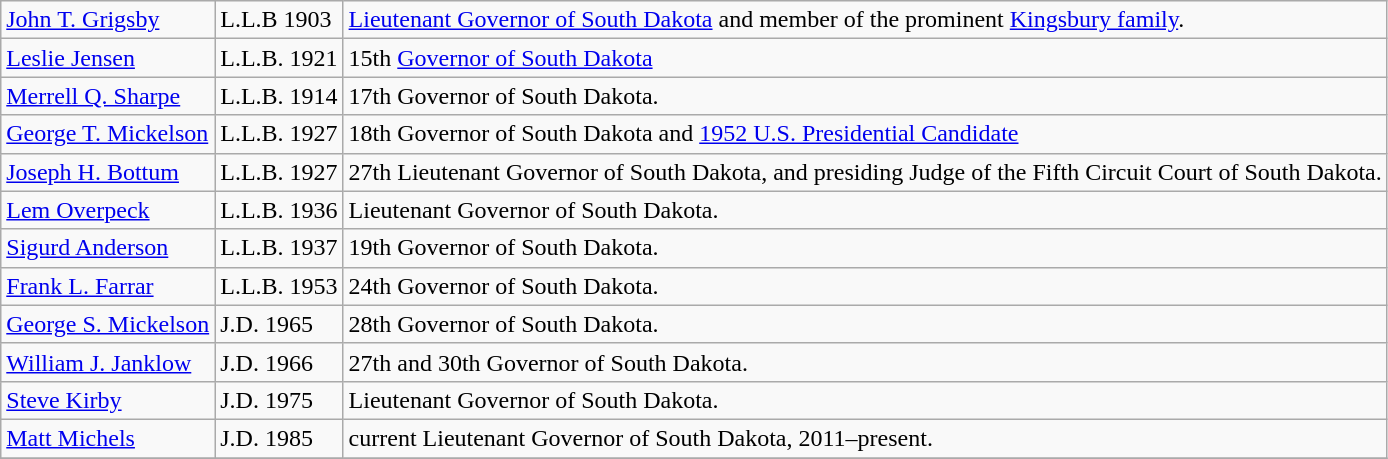<table class="wikitable">
<tr>
<td><a href='#'>John T. Grigsby</a></td>
<td>L.L.B 1903</td>
<td><a href='#'>Lieutenant Governor of South Dakota</a> and member of the prominent <a href='#'>Kingsbury family</a>.</td>
</tr>
<tr>
<td><a href='#'>Leslie Jensen</a></td>
<td>L.L.B. 1921</td>
<td>15th <a href='#'>Governor of South Dakota</a></td>
</tr>
<tr>
<td><a href='#'>Merrell Q. Sharpe</a></td>
<td>L.L.B. 1914</td>
<td>17th Governor of South Dakota.</td>
</tr>
<tr>
<td><a href='#'>George T. Mickelson</a></td>
<td>L.L.B. 1927</td>
<td>18th Governor of South Dakota and <a href='#'>1952 U.S. Presidential Candidate</a></td>
</tr>
<tr>
<td><a href='#'>Joseph H. Bottum</a></td>
<td>L.L.B. 1927</td>
<td>27th Lieutenant Governor of South Dakota, and presiding Judge of the Fifth Circuit Court of South Dakota.</td>
</tr>
<tr>
<td><a href='#'>Lem Overpeck</a></td>
<td>L.L.B. 1936</td>
<td>Lieutenant Governor of South Dakota.</td>
</tr>
<tr>
<td><a href='#'>Sigurd Anderson</a></td>
<td>L.L.B. 1937</td>
<td>19th Governor of South Dakota.</td>
</tr>
<tr>
<td><a href='#'>Frank L. Farrar</a></td>
<td>L.L.B. 1953</td>
<td>24th Governor of South Dakota.</td>
</tr>
<tr>
<td><a href='#'>George S. Mickelson</a></td>
<td>J.D. 1965</td>
<td>28th Governor of South Dakota.</td>
</tr>
<tr>
<td><a href='#'>William J. Janklow</a></td>
<td>J.D. 1966</td>
<td>27th and 30th Governor of South Dakota.</td>
</tr>
<tr>
<td><a href='#'>Steve Kirby</a></td>
<td>J.D. 1975</td>
<td>Lieutenant Governor of South Dakota.</td>
</tr>
<tr>
<td><a href='#'>Matt Michels</a></td>
<td>J.D. 1985</td>
<td>current Lieutenant Governor of South Dakota, 2011–present.</td>
</tr>
<tr>
</tr>
</table>
